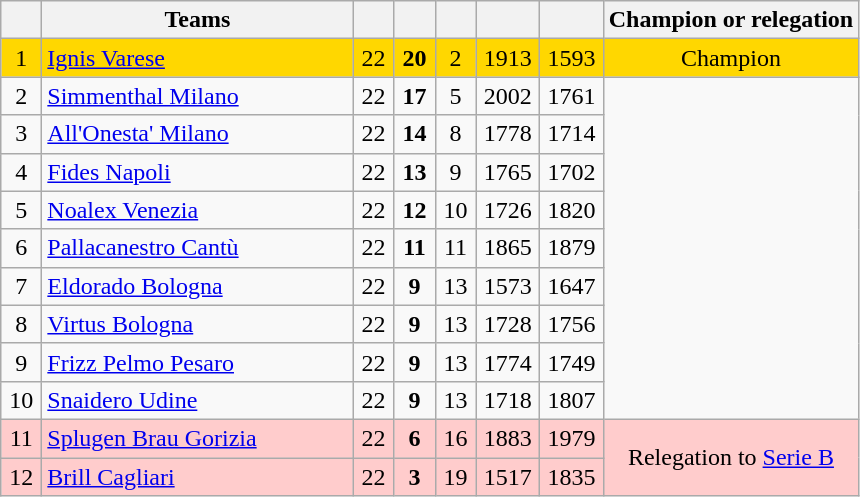<table class="wikitable" style="text-align: center;">
<tr>
<th width=20></th>
<th width=200>Teams</th>
<th width=20></th>
<th width=20></th>
<th width=20></th>
<th width=35></th>
<th width=35></th>
<th>Champion or relegation</th>
</tr>
<tr bgcolor=gold>
<td>1</td>
<td align="left"><a href='#'>Ignis Varese</a></td>
<td>22</td>
<td><strong>20</strong></td>
<td>2</td>
<td>1913</td>
<td>1593</td>
<td align="center">Champion</td>
</tr>
<tr>
<td>2</td>
<td align="left"><a href='#'>Simmenthal Milano</a></td>
<td>22</td>
<td><strong>17</strong></td>
<td>5</td>
<td>2002</td>
<td>1761</td>
</tr>
<tr>
<td>3</td>
<td align="left"><a href='#'>All'Onesta' Milano</a></td>
<td>22</td>
<td><strong>14</strong></td>
<td>8</td>
<td>1778</td>
<td>1714</td>
</tr>
<tr>
<td>4</td>
<td align="left"><a href='#'>Fides Napoli</a></td>
<td>22</td>
<td><strong>13</strong></td>
<td>9</td>
<td>1765</td>
<td>1702</td>
</tr>
<tr>
<td>5</td>
<td align="left"><a href='#'>Noalex Venezia</a></td>
<td>22</td>
<td><strong>12</strong></td>
<td>10</td>
<td>1726</td>
<td>1820</td>
</tr>
<tr>
<td>6</td>
<td align="left"><a href='#'>Pallacanestro Cantù</a></td>
<td>22</td>
<td><strong>11</strong></td>
<td>11</td>
<td>1865</td>
<td>1879</td>
</tr>
<tr>
<td>7</td>
<td align="left"><a href='#'>Eldorado Bologna</a></td>
<td>22</td>
<td><strong>9</strong></td>
<td>13</td>
<td>1573</td>
<td>1647</td>
</tr>
<tr>
<td>8</td>
<td align="left"><a href='#'>Virtus Bologna</a></td>
<td>22</td>
<td><strong>9</strong></td>
<td>13</td>
<td>1728</td>
<td>1756</td>
</tr>
<tr>
<td>9</td>
<td align="left"><a href='#'>Frizz Pelmo Pesaro</a></td>
<td>22</td>
<td><strong>9</strong></td>
<td>13</td>
<td>1774</td>
<td>1749</td>
</tr>
<tr>
<td>10</td>
<td align="left"><a href='#'>Snaidero Udine</a></td>
<td>22</td>
<td><strong>9</strong></td>
<td>13</td>
<td>1718</td>
<td>1807</td>
</tr>
<tr bgcolor=FFCCCC>
<td>11</td>
<td align="left"><a href='#'>Splugen Brau Gorizia</a></td>
<td>22</td>
<td><strong>6</strong></td>
<td>16</td>
<td>1883</td>
<td>1979</td>
<td rowspan=2 align="center">Relegation to <a href='#'>Serie B</a></td>
</tr>
<tr bgcolor=FFCCCC>
<td>12</td>
<td align="left"><a href='#'>Brill Cagliari</a></td>
<td>22</td>
<td><strong>3</strong></td>
<td>19</td>
<td>1517</td>
<td>1835</td>
</tr>
</table>
